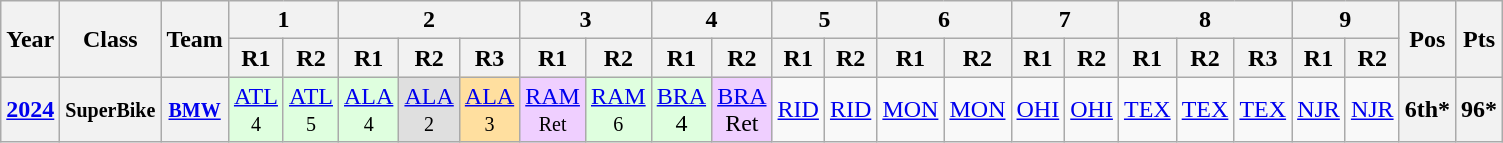<table class="wikitable" style="text-align:center">
<tr>
<th rowspan="2">Year</th>
<th rowspan="2">Class</th>
<th rowspan="2">Team</th>
<th colspan="2">1</th>
<th colspan="3">2</th>
<th colspan="2">3</th>
<th colspan="2">4</th>
<th colspan="2">5</th>
<th colspan="2">6</th>
<th colspan="2">7</th>
<th colspan="3">8</th>
<th colspan="2">9</th>
<th rowspan="2">Pos</th>
<th rowspan="2">Pts</th>
</tr>
<tr>
<th>R1</th>
<th>R2</th>
<th>R1</th>
<th>R2</th>
<th>R3</th>
<th>R1</th>
<th>R2</th>
<th>R1</th>
<th>R2</th>
<th>R1</th>
<th>R2</th>
<th>R1</th>
<th>R2</th>
<th>R1</th>
<th>R2</th>
<th>R1</th>
<th>R2</th>
<th>R3</th>
<th>R1</th>
<th>R2</th>
</tr>
<tr>
<th><a href='#'>2024</a></th>
<th><small>SuperBike</small></th>
<th><small><a href='#'>BMW</a></small></th>
<td style="background:#DFFFDF;"><a href='#'>ATL</a><br><small>4</small></td>
<td style="background:#DFFFDF;"><a href='#'>ATL</a><br><small>5</small></td>
<td style="background:#DFFFDF;"><a href='#'>ALA</a><br><small>4</small></td>
<td style="background:#DFDFDF;"><a href='#'>ALA</a><br><small>2</small></td>
<td style="background:#FFDF9F;"><a href='#'>ALA</a><br><small>3</small></td>
<td style="background:#EFCFFF;"><a href='#'>RAM</a><br><small>Ret</small></td>
<td style="background:#DFFFDF;"><a href='#'>RAM</a><br><small>6</small></td>
<td style="background:#DFFFDF;"><a href='#'>BRA</a><br>4<small></small></td>
<td style="background:#EFCFFF;"><a href='#'>BRA</a><br>Ret<small></small></td>
<td><a href='#'>RID</a><br><small></small></td>
<td><a href='#'>RID</a><br><small></small></td>
<td><a href='#'>MON</a><br><small></small></td>
<td><a href='#'>MON</a><br><small></small></td>
<td><a href='#'>OHI</a><br><small></small></td>
<td><a href='#'>OHI</a><br><small></small></td>
<td><a href='#'>TEX</a><br><small></small></td>
<td><a href='#'>TEX</a><br><small></small></td>
<td><a href='#'>TEX</a><br><small></small></td>
<td><a href='#'>NJR</a><br><small></small></td>
<td><a href='#'>NJR</a><br><small></small></td>
<th>6th*</th>
<th>96*</th>
</tr>
</table>
